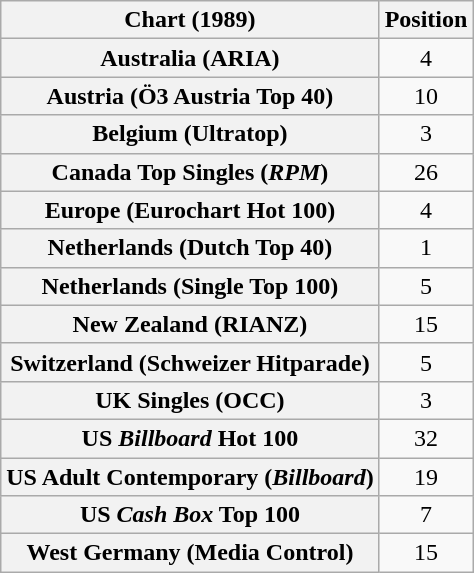<table class="wikitable sortable plainrowheaders" style="text-align:center">
<tr>
<th>Chart (1989)</th>
<th>Position</th>
</tr>
<tr>
<th scope="row">Australia (ARIA)</th>
<td>4</td>
</tr>
<tr>
<th scope="row">Austria (Ö3 Austria Top 40)</th>
<td>10</td>
</tr>
<tr>
<th scope="row">Belgium (Ultratop)</th>
<td>3</td>
</tr>
<tr>
<th scope="row">Canada Top Singles (<em>RPM</em>)</th>
<td>26</td>
</tr>
<tr>
<th scope="row">Europe (Eurochart Hot 100)</th>
<td>4</td>
</tr>
<tr>
<th scope="row">Netherlands (Dutch Top 40)</th>
<td>1</td>
</tr>
<tr>
<th scope="row">Netherlands (Single Top 100)</th>
<td>5</td>
</tr>
<tr>
<th scope="row">New Zealand (RIANZ)</th>
<td>15</td>
</tr>
<tr>
<th scope="row">Switzerland (Schweizer Hitparade)</th>
<td>5</td>
</tr>
<tr>
<th scope="row">UK Singles (OCC)</th>
<td>3</td>
</tr>
<tr>
<th scope="row">US <em>Billboard</em> Hot 100</th>
<td>32</td>
</tr>
<tr>
<th scope="row">US Adult Contemporary (<em>Billboard</em>)</th>
<td>19</td>
</tr>
<tr>
<th scope="row">US <em>Cash Box</em> Top 100</th>
<td>7</td>
</tr>
<tr>
<th scope="row">West Germany (Media Control)</th>
<td>15</td>
</tr>
</table>
